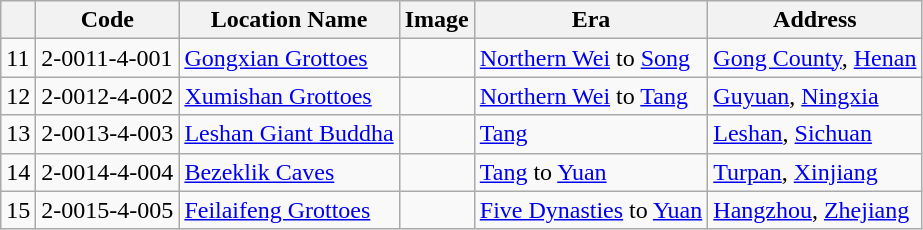<table class="wikitable" border="1" cellpadding="2" cellspacing="0">
<tr>
<th></th>
<th>Code</th>
<th>Location Name</th>
<th>Image</th>
<th>Era</th>
<th>Address</th>
</tr>
<tr>
<td>11</td>
<td>2-0011-4-001</td>
<td><a href='#'>Gongxian Grottoes</a></td>
<td style="padding:0"></td>
<td><a href='#'>Northern Wei</a> to <a href='#'>Song</a></td>
<td><a href='#'>Gong County</a>, <a href='#'>Henan</a></td>
</tr>
<tr>
<td>12</td>
<td>2-0012-4-002</td>
<td><a href='#'>Xumishan Grottoes</a></td>
<td style="padding:0"></td>
<td><a href='#'>Northern Wei</a> to <a href='#'>Tang</a></td>
<td><a href='#'>Guyuan</a>, <a href='#'>Ningxia</a></td>
</tr>
<tr>
<td>13</td>
<td>2-0013-4-003</td>
<td><a href='#'>Leshan Giant Buddha</a></td>
<td style="padding:0"></td>
<td><a href='#'>Tang</a></td>
<td><a href='#'>Leshan</a>, <a href='#'>Sichuan</a></td>
</tr>
<tr>
<td>14</td>
<td>2-0014-4-004</td>
<td><a href='#'>Bezeklik Caves</a></td>
<td style="padding:0"></td>
<td><a href='#'>Tang</a> to <a href='#'>Yuan</a></td>
<td><a href='#'>Turpan</a>, <a href='#'>Xinjiang</a></td>
</tr>
<tr>
<td>15</td>
<td>2-0015-4-005</td>
<td><a href='#'>Feilaifeng Grottoes</a></td>
<td style="padding:0"></td>
<td><a href='#'>Five Dynasties</a> to <a href='#'>Yuan</a></td>
<td><a href='#'>Hangzhou</a>, <a href='#'>Zhejiang</a></td>
</tr>
</table>
